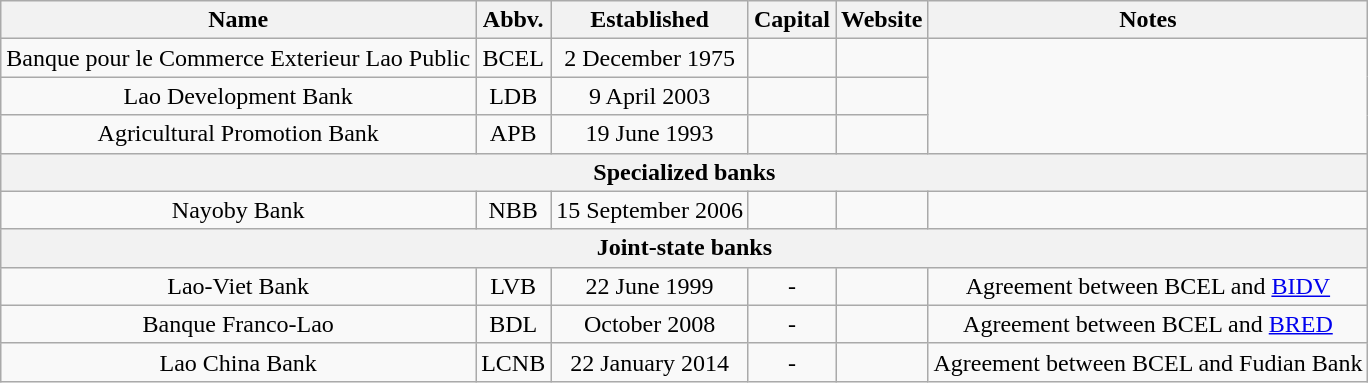<table class="wikitable sortable" style="text-align:center">
<tr>
<th>Name</th>
<th>Abbv.</th>
<th>Established</th>
<th>Capital</th>
<th>Website</th>
<th>Notes</th>
</tr>
<tr>
<td>Banque pour le Commerce Exterieur Lao Public</td>
<td>BCEL</td>
<td>2 December 1975</td>
<td></td>
<td></td>
</tr>
<tr>
<td>Lao Development Bank</td>
<td>LDB</td>
<td>9 April 2003</td>
<td></td>
<td></td>
</tr>
<tr>
<td>Agricultural Promotion Bank</td>
<td>APB</td>
<td>19 June 1993</td>
<td></td>
<td></td>
</tr>
<tr>
<th colspan=6>Specialized banks</th>
</tr>
<tr>
<td>Nayoby Bank</td>
<td>NBB</td>
<td>15 September 2006</td>
<td></td>
<td></td>
</tr>
<tr>
<th colspan=6>Joint-state banks</th>
</tr>
<tr>
<td>Lao-Viet Bank</td>
<td>LVB</td>
<td>22 June 1999</td>
<td>-</td>
<td></td>
<td>Agreement between BCEL and <a href='#'>BIDV</a></td>
</tr>
<tr>
<td>Banque Franco-Lao</td>
<td>BDL</td>
<td>October 2008</td>
<td>-</td>
<td></td>
<td>Agreement between BCEL and <a href='#'>BRED</a></td>
</tr>
<tr>
<td>Lao China Bank</td>
<td>LCNB</td>
<td>22 January 2014</td>
<td>-</td>
<td></td>
<td>Agreement between BCEL and Fudian Bank</td>
</tr>
</table>
